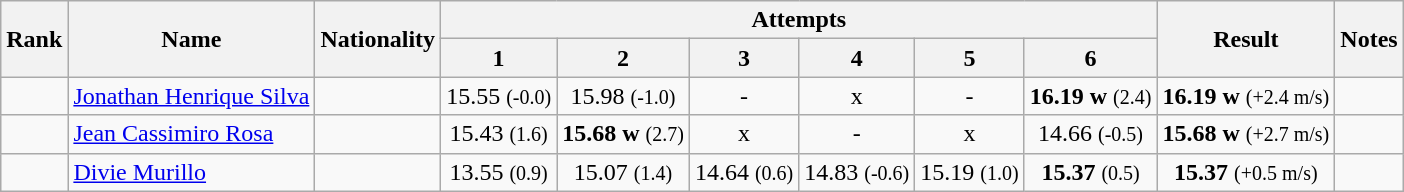<table class="wikitable sortable" style="text-align:center">
<tr>
<th rowspan=2>Rank</th>
<th rowspan=2>Name</th>
<th rowspan=2>Nationality</th>
<th colspan=6>Attempts</th>
<th rowspan=2>Result</th>
<th rowspan=2>Notes</th>
</tr>
<tr>
<th>1</th>
<th>2</th>
<th>3</th>
<th>4</th>
<th>5</th>
<th>6</th>
</tr>
<tr>
<td align=center></td>
<td align=left><a href='#'>Jonathan Henrique Silva</a></td>
<td align=left></td>
<td>15.55 <small>(-0.0)</small></td>
<td>15.98 <small>(-1.0)</small></td>
<td>-</td>
<td>x</td>
<td>-</td>
<td><strong>16.19</strong> <strong>w</strong> <small>(2.4)</small></td>
<td><strong>16.19</strong> <strong>w</strong> <small>(+2.4 m/s)</small></td>
<td></td>
</tr>
<tr>
<td align=center></td>
<td align=left><a href='#'>Jean Cassimiro Rosa</a></td>
<td align=left></td>
<td>15.43 <small>(1.6)</small></td>
<td><strong>15.68</strong> <strong>w</strong> <small>(2.7)</small></td>
<td>x</td>
<td>-</td>
<td>x</td>
<td>14.66 <small>(-0.5)</small></td>
<td><strong>15.68</strong> <strong>w</strong> <small>(+2.7 m/s)</small></td>
<td></td>
</tr>
<tr>
<td align=center></td>
<td align=left><a href='#'>Divie Murillo</a></td>
<td align=left></td>
<td>13.55 <small>(0.9)</small></td>
<td>15.07 <small>(1.4)</small></td>
<td>14.64 <small>(0.6)</small></td>
<td>14.83 <small>(-0.6)</small></td>
<td>15.19 <small>(1.0)</small></td>
<td><strong>15.37</strong> <small>(0.5)</small></td>
<td><strong>15.37</strong> <small>(+0.5 m/s)</small></td>
<td></td>
</tr>
</table>
